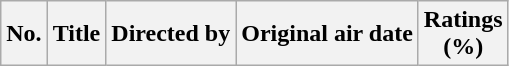<table class="wikitable">
<tr>
<th>No.</th>
<th>Title</th>
<th>Directed by</th>
<th>Original air date</th>
<th>Ratings<br>(%)<br>








</th>
</tr>
</table>
